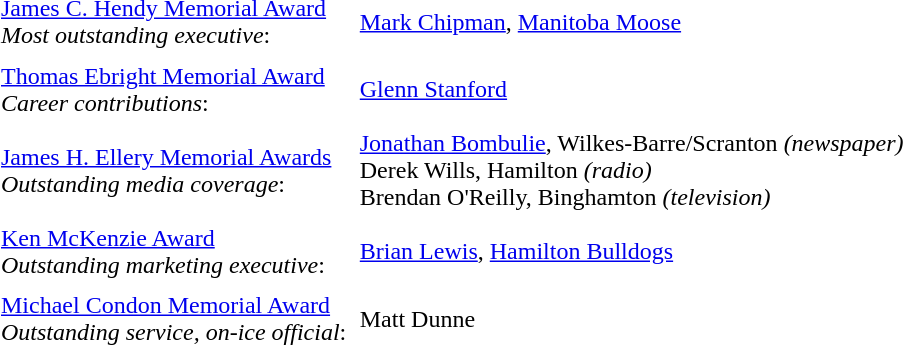<table cellpadding="3" cellspacing="3">
<tr>
<td><a href='#'>James C. Hendy Memorial Award</a><br><em>Most outstanding executive</em>:</td>
<td><a href='#'>Mark Chipman</a>, <a href='#'>Manitoba Moose</a></td>
</tr>
<tr>
<td><a href='#'>Thomas Ebright Memorial Award</a><br><em>Career contributions</em>:</td>
<td><a href='#'>Glenn Stanford</a></td>
</tr>
<tr>
<td><a href='#'>James H. Ellery Memorial Awards</a> <br><em>Outstanding media coverage</em>:</td>
<td><a href='#'>Jonathan Bombulie</a>, Wilkes-Barre/Scranton <em>(newspaper)</em><br>Derek Wills, Hamilton <em>(radio)</em><br>Brendan O'Reilly, Binghamton <em>(television)</em></td>
</tr>
<tr>
<td><a href='#'>Ken McKenzie Award</a><br><em>Outstanding marketing executive</em>:</td>
<td><a href='#'>Brian Lewis</a>, <a href='#'>Hamilton Bulldogs</a></td>
</tr>
<tr>
<td><a href='#'>Michael Condon Memorial Award</a><br><em>Outstanding service, on-ice official</em>:</td>
<td>Matt Dunne</td>
</tr>
</table>
